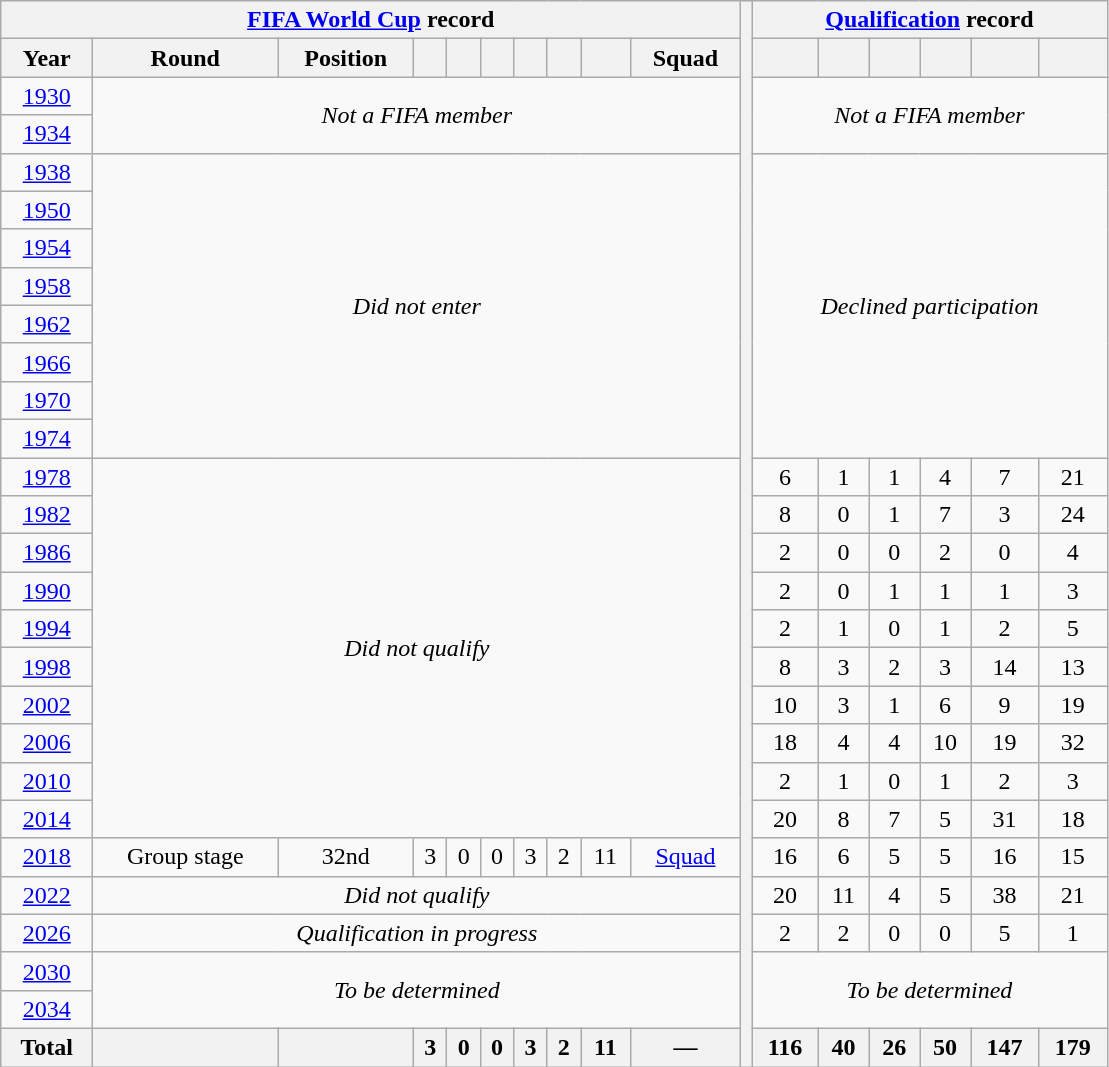<table class="wikitable" style="text-align: center;">
<tr>
<th colspan=10><a href='#'>FIFA World Cup</a> record</th>
<th width=1% rowspan=28></th>
<th colspan=7><a href='#'>Qualification</a> record</th>
</tr>
<tr>
<th>Year</th>
<th>Round</th>
<th>Position</th>
<th></th>
<th></th>
<th></th>
<th></th>
<th></th>
<th></th>
<th>Squad</th>
<th></th>
<th></th>
<th></th>
<th></th>
<th></th>
<th></th>
</tr>
<tr>
<td> <a href='#'>1930</a></td>
<td colspan=9 rowspan=2><em>Not a FIFA member</em></td>
<td colspan=7 rowspan=2><em>Not a FIFA member</em></td>
</tr>
<tr>
<td> <a href='#'>1934</a></td>
</tr>
<tr>
<td> <a href='#'>1938</a></td>
<td colspan=9 rowspan=8><em>Did not enter</em></td>
<td colspan=7 rowspan=8><em>Declined participation</em></td>
</tr>
<tr>
<td> <a href='#'>1950</a></td>
</tr>
<tr>
<td> <a href='#'>1954</a></td>
</tr>
<tr>
<td> <a href='#'>1958</a></td>
</tr>
<tr>
<td> <a href='#'>1962</a></td>
</tr>
<tr>
<td> <a href='#'>1966</a></td>
</tr>
<tr>
<td> <a href='#'>1970</a></td>
</tr>
<tr>
<td> <a href='#'>1974</a></td>
</tr>
<tr>
<td> <a href='#'>1978</a></td>
<td colspan=9 rowspan=10><em>Did not qualify</em></td>
<td>6</td>
<td>1</td>
<td>1</td>
<td>4</td>
<td>7</td>
<td>21</td>
</tr>
<tr>
<td> <a href='#'>1982</a></td>
<td>8</td>
<td>0</td>
<td>1</td>
<td>7</td>
<td>3</td>
<td>24</td>
</tr>
<tr>
<td> <a href='#'>1986</a></td>
<td>2</td>
<td>0</td>
<td>0</td>
<td>2</td>
<td>0</td>
<td>4</td>
</tr>
<tr>
<td> <a href='#'>1990</a></td>
<td>2</td>
<td>0</td>
<td>1</td>
<td>1</td>
<td>1</td>
<td>3</td>
</tr>
<tr>
<td> <a href='#'>1994</a></td>
<td>2</td>
<td>1</td>
<td>0</td>
<td>1</td>
<td>2</td>
<td>5</td>
</tr>
<tr>
<td> <a href='#'>1998</a></td>
<td>8</td>
<td>3</td>
<td>2</td>
<td>3</td>
<td>14</td>
<td>13</td>
</tr>
<tr>
<td>  <a href='#'>2002</a></td>
<td>10</td>
<td>3</td>
<td>1</td>
<td>6</td>
<td>9</td>
<td>19</td>
</tr>
<tr>
<td> <a href='#'>2006</a></td>
<td>18</td>
<td>4</td>
<td>4</td>
<td>10</td>
<td>19</td>
<td>32</td>
</tr>
<tr>
<td> <a href='#'>2010</a></td>
<td>2</td>
<td>1</td>
<td>0</td>
<td>1</td>
<td>2</td>
<td>3</td>
</tr>
<tr>
<td> <a href='#'>2014</a></td>
<td>20</td>
<td>8</td>
<td>7</td>
<td>5</td>
<td>31</td>
<td>18</td>
</tr>
<tr>
<td> <a href='#'>2018</a></td>
<td>Group stage</td>
<td>32nd</td>
<td>3</td>
<td>0</td>
<td>0</td>
<td>3</td>
<td>2</td>
<td>11</td>
<td><a href='#'>Squad</a></td>
<td>16</td>
<td>6</td>
<td>5</td>
<td>5</td>
<td>16</td>
<td>15</td>
</tr>
<tr>
<td> <a href='#'>2022</a></td>
<td colspan=9><em>Did not qualify</em></td>
<td>20</td>
<td>11</td>
<td>4</td>
<td>5</td>
<td>38</td>
<td>21</td>
</tr>
<tr>
<td>   <a href='#'>2026</a></td>
<td colspan=9><em>Qualification in progress</em></td>
<td>2</td>
<td>2</td>
<td>0</td>
<td>0</td>
<td>5</td>
<td>1</td>
</tr>
<tr>
<td>   <a href='#'>2030</a></td>
<td colspan=9 rowspan=2><em>To be determined</em></td>
<td colspan=7 rowspan=2><em>To be determined</em></td>
</tr>
<tr>
<td> <a href='#'>2034</a></td>
</tr>
<tr>
<th>Total</th>
<th></th>
<th></th>
<th>3</th>
<th>0</th>
<th>0</th>
<th>3</th>
<th>2</th>
<th>11</th>
<th>—</th>
<th>116</th>
<th>40</th>
<th>26</th>
<th>50</th>
<th>147</th>
<th>179</th>
</tr>
</table>
